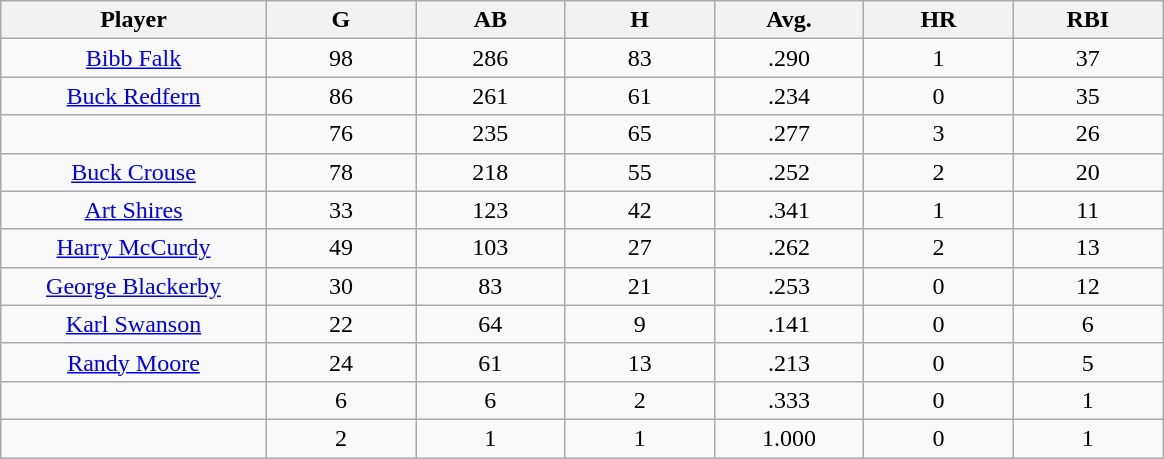<table class="wikitable sortable">
<tr>
<th bgcolor="#DDDDFF" width="16%">Player</th>
<th bgcolor="#DDDDFF" width="9%">G</th>
<th bgcolor="#DDDDFF" width="9%">AB</th>
<th bgcolor="#DDDDFF" width="9%">H</th>
<th bgcolor="#DDDDFF" width="9%">Avg.</th>
<th bgcolor="#DDDDFF" width="9%">HR</th>
<th bgcolor="#DDDDFF" width="9%">RBI</th>
</tr>
<tr align="center">
<td><a href='#'>Bibb Falk</a></td>
<td>98</td>
<td>286</td>
<td>83</td>
<td>.290</td>
<td>1</td>
<td>37</td>
</tr>
<tr align="center">
<td><a href='#'>Buck Redfern</a></td>
<td>86</td>
<td>261</td>
<td>61</td>
<td>.234</td>
<td>0</td>
<td>35</td>
</tr>
<tr align="center">
<td></td>
<td>76</td>
<td>235</td>
<td>65</td>
<td>.277</td>
<td>3</td>
<td>26</td>
</tr>
<tr align="center">
<td><a href='#'>Buck Crouse</a></td>
<td>78</td>
<td>218</td>
<td>55</td>
<td>.252</td>
<td>2</td>
<td>20</td>
</tr>
<tr align="center">
<td><a href='#'>Art Shires</a></td>
<td>33</td>
<td>123</td>
<td>42</td>
<td>.341</td>
<td>1</td>
<td>11</td>
</tr>
<tr align="center">
<td><a href='#'>Harry McCurdy</a></td>
<td>49</td>
<td>103</td>
<td>27</td>
<td>.262</td>
<td>2</td>
<td>13</td>
</tr>
<tr align="center">
<td><a href='#'>George Blackerby</a></td>
<td>30</td>
<td>83</td>
<td>21</td>
<td>.253</td>
<td>0</td>
<td>12</td>
</tr>
<tr align="center">
<td><a href='#'>Karl Swanson</a></td>
<td>22</td>
<td>64</td>
<td>9</td>
<td>.141</td>
<td>0</td>
<td>6</td>
</tr>
<tr align="center">
<td><a href='#'>Randy Moore</a></td>
<td>24</td>
<td>61</td>
<td>13</td>
<td>.213</td>
<td>0</td>
<td>5</td>
</tr>
<tr align="center">
<td></td>
<td>6</td>
<td>6</td>
<td>2</td>
<td>.333</td>
<td>0</td>
<td>1</td>
</tr>
<tr align="center">
<td></td>
<td>2</td>
<td>1</td>
<td>1</td>
<td>1.000</td>
<td>0</td>
<td>1</td>
</tr>
</table>
